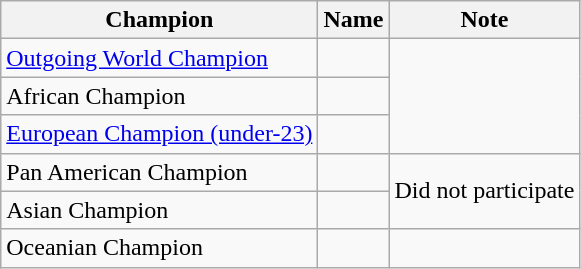<table class="wikitable">
<tr>
<th>Champion</th>
<th>Name</th>
<th>Note</th>
</tr>
<tr>
<td><a href='#'>Outgoing World Champion</a></td>
<td></td>
<td rowspan=3></td>
</tr>
<tr>
<td>African Champion</td>
<td></td>
</tr>
<tr>
<td><a href='#'>European Champion (under-23)</a></td>
<td></td>
</tr>
<tr>
<td>Pan American Champion</td>
<td></td>
<td rowspan=2>Did not participate</td>
</tr>
<tr>
<td>Asian Champion</td>
<td></td>
</tr>
<tr>
<td>Oceanian Champion</td>
<td></td>
<td></td>
</tr>
</table>
